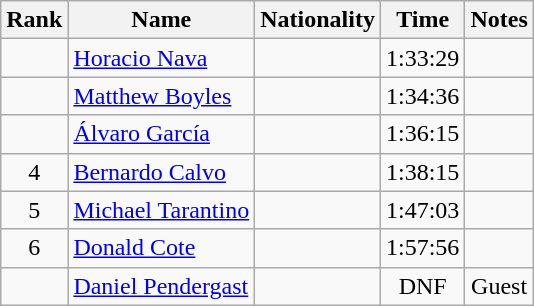<table class="wikitable sortable" style="text-align:center">
<tr>
<th>Rank</th>
<th>Name</th>
<th>Nationality</th>
<th>Time</th>
<th>Notes</th>
</tr>
<tr>
<td align=center></td>
<td align=left><a href='#'>Horacio Nava</a></td>
<td align=left></td>
<td>1:33:29</td>
<td></td>
</tr>
<tr>
<td align=center></td>
<td align=left><a href='#'>Matthew Boyles</a></td>
<td align=left></td>
<td>1:34:36</td>
<td></td>
</tr>
<tr>
<td align=center></td>
<td align=left><a href='#'>Álvaro García</a></td>
<td align=left></td>
<td>1:36:15</td>
<td></td>
</tr>
<tr>
<td align=center>4</td>
<td align=left><a href='#'>Bernardo Calvo</a></td>
<td align=left></td>
<td>1:38:15</td>
<td></td>
</tr>
<tr>
<td align=center>5</td>
<td align=left><a href='#'>Michael Tarantino</a></td>
<td align=left></td>
<td>1:47:03</td>
<td></td>
</tr>
<tr>
<td align=center>6</td>
<td align=left><a href='#'>Donald Cote</a></td>
<td align=left></td>
<td>1:57:56</td>
<td></td>
</tr>
<tr>
<td align=center></td>
<td align=left><a href='#'>Daniel Pendergast</a></td>
<td align=left></td>
<td>DNF</td>
<td>Guest</td>
</tr>
</table>
